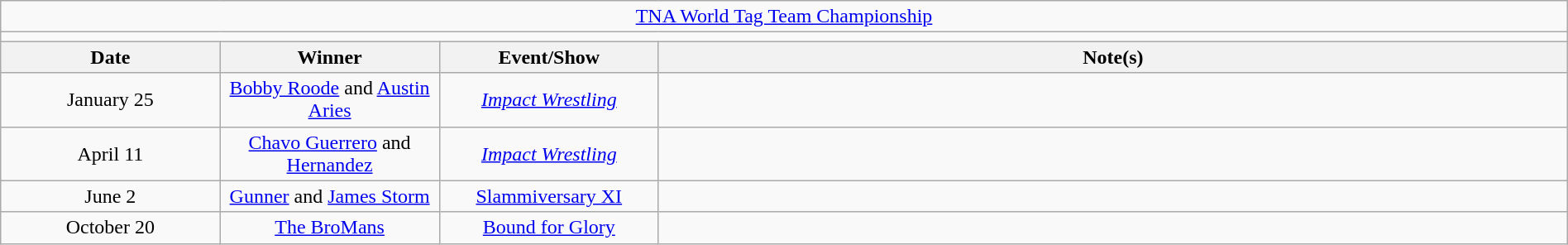<table class="wikitable" style="text-align:center; width:100%;">
<tr>
<td colspan="5"><a href='#'>TNA World Tag Team Championship</a></td>
</tr>
<tr>
<td colspan="5"><strong></strong></td>
</tr>
<tr>
<th width="14%">Date</th>
<th width="14%">Winner</th>
<th width="14%">Event/Show</th>
<th width="58%">Note(s)</th>
</tr>
<tr>
<td>January 25</td>
<td><a href='#'>Bobby Roode</a> and <a href='#'>Austin Aries</a></td>
<td><em><a href='#'>Impact Wrestling</a></em></td>
<td></td>
</tr>
<tr>
<td>April 11</td>
<td><a href='#'>Chavo Guerrero</a> and <a href='#'>Hernandez</a></td>
<td><em><a href='#'>Impact Wrestling</a></em></td>
<td></td>
</tr>
<tr>
<td>June 2</td>
<td><a href='#'>Gunner</a> and <a href='#'>James Storm</a></td>
<td><a href='#'>Slammiversary XI</a></td>
<td></td>
</tr>
<tr>
<td>October 20</td>
<td><a href='#'>The BroMans</a><br></td>
<td><a href='#'>Bound for Glory</a></td>
<td></td>
</tr>
</table>
